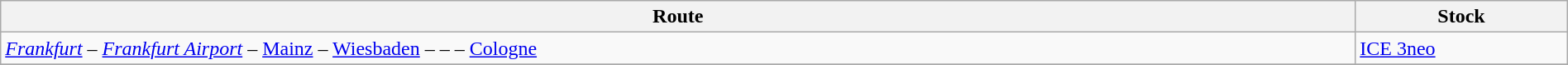<table class="wikitable" width="100%">
<tr class="hintergrundfarbe5">
<th>Route</th>
<th>Stock</th>
</tr>
<tr>
<td><em><a href='#'>Frankfurt</a> – <a href='#'>Frankfurt Airport</a> –</em> <a href='#'>Mainz</a> – <a href='#'>Wiesbaden</a> –  –  – <a href='#'>Cologne</a></td>
<td><a href='#'>ICE 3neo</a></td>
</tr>
<tr>
</tr>
</table>
